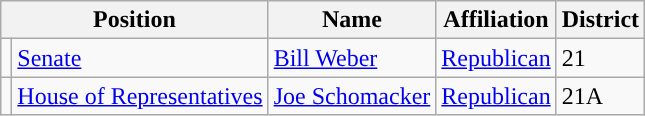<table class="wikitable">
<tr>
<th colspan="2">Position</th>
<th>Name</th>
<th>Affiliation</th>
<th>District</th>
</tr>
<tr>
<td style="background-color:"></td>
<td><a href='#'>Senate</a></td>
<td><a href='#'>Bill Weber</a></td>
<td><a href='#'>Republican</a></td>
<td>21</td>
</tr>
<tr>
<td style="background-color:"></td>
<td><a href='#'>House of Representatives</a></td>
<td><a href='#'>Joe Schomacker</a></td>
<td><a href='#'>Republican</a></td>
<td>21A</td>
</tr>
</table>
